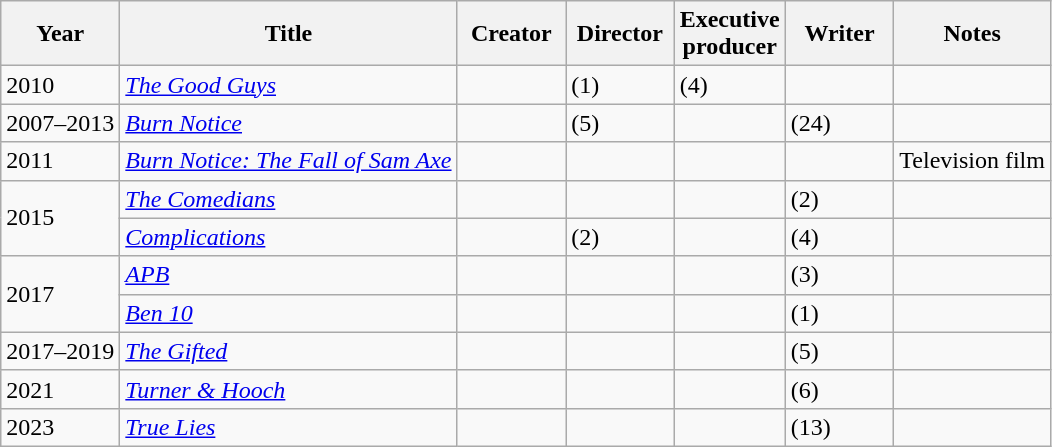<table class="wikitable">
<tr>
<th>Year</th>
<th>Title</th>
<th width=65>Creator</th>
<th width=65>Director</th>
<th width=65>Executive<br>producer</th>
<th width=65>Writer</th>
<th>Notes</th>
</tr>
<tr>
<td>2010</td>
<td><em><a href='#'>The Good Guys</a></em></td>
<td></td>
<td> (1)</td>
<td> (4)</td>
<td></td>
<td></td>
</tr>
<tr>
<td>2007–2013</td>
<td><em><a href='#'>Burn Notice</a></em></td>
<td></td>
<td> (5)</td>
<td></td>
<td> (24)</td>
<td></td>
</tr>
<tr>
<td>2011</td>
<td><em><a href='#'>Burn Notice: The Fall of Sam Axe</a></em></td>
<td></td>
<td></td>
<td></td>
<td></td>
<td>Television film</td>
</tr>
<tr>
<td rowspan=2>2015</td>
<td><em><a href='#'>The Comedians</a></em></td>
<td></td>
<td></td>
<td></td>
<td> (2)</td>
<td></td>
</tr>
<tr>
<td><em><a href='#'>Complications</a></em></td>
<td></td>
<td> (2)</td>
<td></td>
<td> (4)</td>
<td></td>
</tr>
<tr>
<td rowspan=2>2017</td>
<td><em><a href='#'>APB</a></em></td>
<td></td>
<td></td>
<td></td>
<td> (3)</td>
<td></td>
</tr>
<tr>
<td><em><a href='#'>Ben 10</a></em></td>
<td></td>
<td></td>
<td></td>
<td> (1)</td>
<td></td>
</tr>
<tr>
<td>2017–2019</td>
<td><em><a href='#'>The Gifted</a></em></td>
<td></td>
<td></td>
<td></td>
<td> (5)</td>
<td></td>
</tr>
<tr>
<td>2021</td>
<td><em><a href='#'>Turner & Hooch</a></em></td>
<td></td>
<td></td>
<td></td>
<td> (6)</td>
<td></td>
</tr>
<tr>
<td>2023</td>
<td><em><a href='#'>True Lies</a></em></td>
<td></td>
<td></td>
<td></td>
<td> (13)</td>
<td></td>
</tr>
</table>
